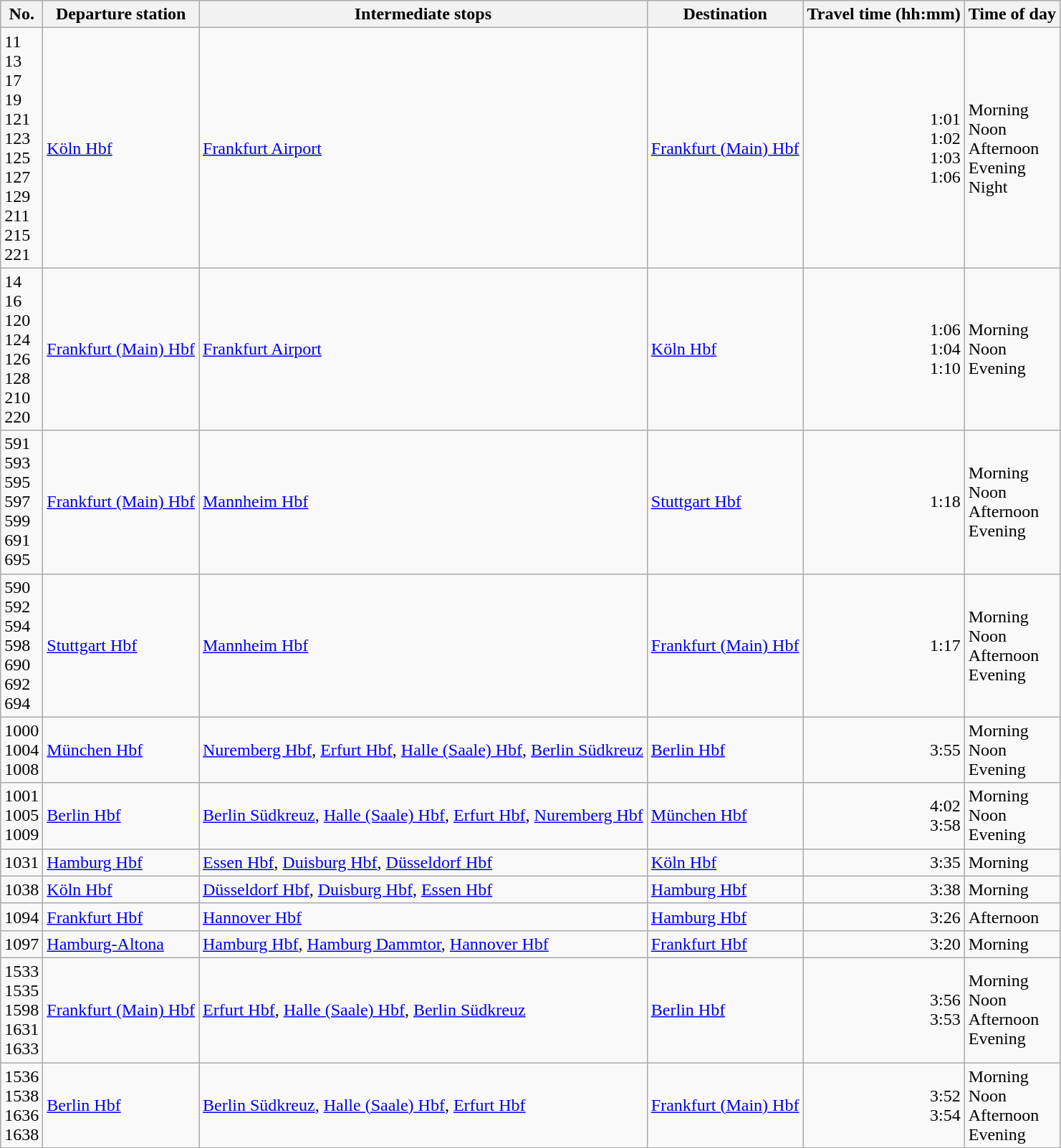<table class="wikitable">
<tr>
<th>No.</th>
<th>Departure station</th>
<th>Intermediate stops</th>
<th>Destination</th>
<th>Travel time (hh:mm)</th>
<th>Time of day</th>
</tr>
<tr>
<td>11<br>13<br>17<br>19<br>121<br>123<br>125<br>127<br>129<br>211<br>215<br>221</td>
<td><a href='#'>Köln Hbf</a></td>
<td><a href='#'>Frankfurt Airport</a></td>
<td><a href='#'>Frankfurt (Main) Hbf</a></td>
<td style="text-align:right;">1:01<br>1:02<br>1:03<br>1:06</td>
<td>Morning<br>Noon<br>Afternoon<br>Evening<br>Night</td>
</tr>
<tr>
<td>14<br>16<br>120<br>124<br>126<br>128<br>210<br>220</td>
<td><a href='#'>Frankfurt (Main) Hbf</a></td>
<td><a href='#'>Frankfurt Airport</a></td>
<td><a href='#'>Köln Hbf</a></td>
<td style="text-align:right;">1:06<br>1:04<br>1:10</td>
<td>Morning<br>Noon<br>Evening</td>
</tr>
<tr>
<td>591<br>593<br>595<br>597<br>599<br>691<br>695</td>
<td><a href='#'>Frankfurt (Main) Hbf</a></td>
<td><a href='#'>Mannheim Hbf</a></td>
<td><a href='#'>Stuttgart Hbf</a></td>
<td style="text-align:right;">1:18</td>
<td>Morning<br>Noon<br>Afternoon<br>Evening</td>
</tr>
<tr>
<td>590<br>592<br>594<br>598<br>690<br>692<br>694</td>
<td><a href='#'>Stuttgart Hbf</a></td>
<td><a href='#'>Mannheim Hbf</a></td>
<td><a href='#'>Frankfurt (Main) Hbf</a></td>
<td style="text-align:right;">1:17</td>
<td>Morning<br>Noon<br>Afternoon<br>Evening</td>
</tr>
<tr>
<td>1000<br>1004<br>1008</td>
<td><a href='#'>München Hbf</a></td>
<td><a href='#'>Nuremberg Hbf</a>, <a href='#'>Erfurt Hbf</a>, <a href='#'>Halle (Saale) Hbf</a>, <a href='#'>Berlin Südkreuz</a></td>
<td><a href='#'>Berlin Hbf</a></td>
<td style="text-align:right;">3:55</td>
<td>Morning<br>Noon<br>Evening</td>
</tr>
<tr>
<td>1001<br>1005<br>1009</td>
<td><a href='#'>Berlin Hbf</a></td>
<td><a href='#'>Berlin Südkreuz</a>, <a href='#'>Halle (Saale) Hbf</a>, <a href='#'>Erfurt Hbf</a>, <a href='#'>Nuremberg Hbf</a></td>
<td><a href='#'>München Hbf</a></td>
<td style="text-align:right;">4:02<br>3:58</td>
<td>Morning<br>Noon<br>Evening</td>
</tr>
<tr>
<td>1031</td>
<td><a href='#'>Hamburg Hbf</a></td>
<td><a href='#'>Essen Hbf</a>, <a href='#'>Duisburg Hbf</a>, <a href='#'>Düsseldorf Hbf</a></td>
<td><a href='#'>Köln Hbf</a></td>
<td style="text-align:right;">3:35</td>
<td>Morning</td>
</tr>
<tr>
<td>1038</td>
<td><a href='#'>Köln Hbf</a></td>
<td><a href='#'>Düsseldorf Hbf</a>, <a href='#'>Duisburg Hbf</a>, <a href='#'>Essen Hbf</a></td>
<td><a href='#'>Hamburg Hbf</a></td>
<td style="text-align:right;">3:38</td>
<td>Morning</td>
</tr>
<tr>
<td>1094</td>
<td><a href='#'>Frankfurt Hbf</a></td>
<td><a href='#'>Hannover Hbf</a></td>
<td><a href='#'>Hamburg Hbf</a></td>
<td style="text-align:right;">3:26</td>
<td>Afternoon</td>
</tr>
<tr>
<td>1097</td>
<td><a href='#'>Hamburg-Altona</a></td>
<td><a href='#'>Hamburg Hbf</a>, <a href='#'>Hamburg Dammtor</a>, <a href='#'>Hannover Hbf</a></td>
<td><a href='#'>Frankfurt Hbf</a></td>
<td style="text-align:right;">3:20</td>
<td>Morning</td>
</tr>
<tr>
<td>1533<br>1535<br>1598<br>1631<br>1633</td>
<td><a href='#'>Frankfurt (Main) Hbf</a></td>
<td><a href='#'>Erfurt Hbf</a>, <a href='#'>Halle (Saale) Hbf</a>, <a href='#'>Berlin Südkreuz</a></td>
<td><a href='#'>Berlin Hbf</a></td>
<td style="text-align:right;">3:56<br>3:53</td>
<td>Morning<br>Noon<br>Afternoon<br>Evening</td>
</tr>
<tr>
<td>1536<br>1538<br>1636<br>1638</td>
<td><a href='#'>Berlin Hbf</a></td>
<td><a href='#'>Berlin Südkreuz</a>, <a href='#'>Halle (Saale) Hbf</a>, <a href='#'>Erfurt Hbf</a></td>
<td><a href='#'>Frankfurt (Main) Hbf</a></td>
<td style="text-align:right;">3:52<br>3:54</td>
<td>Morning<br>Noon<br>Afternoon<br>Evening</td>
</tr>
</table>
